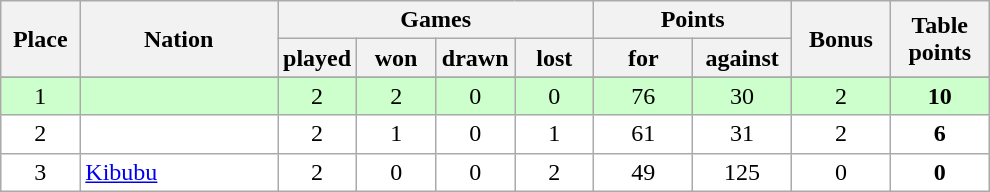<table class="wikitable">
<tr>
<th rowspan=2 width="8%">Place</th>
<th rowspan=2 width="20%">Nation</th>
<th colspan=4 width="32%">Games</th>
<th colspan=2 width="30%">Points</th>
<th rowspan=2 width="10%">Bonus</th>
<th rowspan=2 width="10%">Table<br>points</th>
</tr>
<tr>
<th width="8%">played</th>
<th width="8%">won</th>
<th width="8%">drawn</th>
<th width="8%">lost</th>
<th width="10%">for</th>
<th width="10%">against</th>
</tr>
<tr>
</tr>
<tr bgcolor=#ccffcc align=center>
<td>1</td>
<td align=left></td>
<td>2</td>
<td>2</td>
<td>0</td>
<td>0</td>
<td>76</td>
<td>30</td>
<td>2</td>
<td><strong>10</strong></td>
</tr>
<tr bgcolor=#ffffff align=center>
<td>2</td>
<td align=left></td>
<td>2</td>
<td>1</td>
<td>0</td>
<td>1</td>
<td>61</td>
<td>31</td>
<td>2</td>
<td><strong>6</strong></td>
</tr>
<tr bgcolor=#ffffff align=center>
<td>3</td>
<td align=left> <a href='#'>Kibubu</a></td>
<td>2</td>
<td>0</td>
<td>0</td>
<td>2</td>
<td>49</td>
<td>125</td>
<td>0</td>
<td><strong>0</strong></td>
</tr>
</table>
